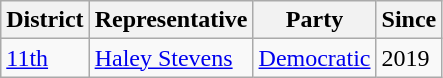<table class="wikitable">
<tr>
<th>District</th>
<th>Representative</th>
<th>Party</th>
<th>Since</th>
</tr>
<tr>
<td><a href='#'>11th</a></td>
<td><a href='#'>Haley Stevens</a></td>
<td><a href='#'>Democratic</a></td>
<td>2019</td>
</tr>
</table>
